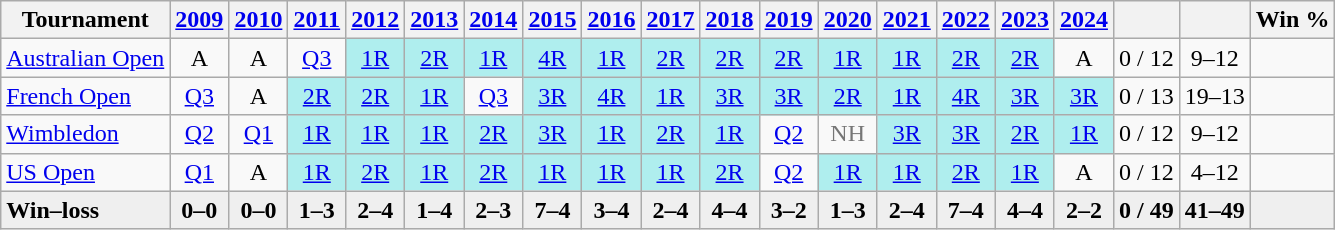<table class=wikitable style=text-align:center>
<tr>
<th>Tournament</th>
<th><a href='#'>2009</a></th>
<th><a href='#'>2010</a></th>
<th><a href='#'>2011</a></th>
<th><a href='#'>2012</a></th>
<th><a href='#'>2013</a></th>
<th><a href='#'>2014</a></th>
<th><a href='#'>2015</a></th>
<th><a href='#'>2016</a></th>
<th><a href='#'>2017</a></th>
<th><a href='#'>2018</a></th>
<th><a href='#'>2019</a></th>
<th><a href='#'>2020</a></th>
<th><a href='#'>2021</a></th>
<th><a href='#'>2022</a></th>
<th><a href='#'>2023</a></th>
<th><a href='#'>2024</a></th>
<th></th>
<th></th>
<th>Win %</th>
</tr>
<tr>
<td align=left><a href='#'>Australian Open</a></td>
<td>A</td>
<td>A</td>
<td><a href='#'>Q3</a></td>
<td bgcolor=afeeee><a href='#'>1R</a></td>
<td bgcolor=afeeee><a href='#'>2R</a></td>
<td bgcolor=afeeee><a href='#'>1R</a></td>
<td bgcolor=afeeee><a href='#'>4R</a></td>
<td bgcolor=afeeee><a href='#'>1R</a></td>
<td bgcolor=afeeee><a href='#'>2R</a></td>
<td bgcolor=afeeee><a href='#'>2R</a></td>
<td bgcolor=afeeee><a href='#'>2R</a></td>
<td bgcolor=afeeee><a href='#'>1R</a></td>
<td bgcolor=afeeee><a href='#'>1R</a></td>
<td bgcolor=afeeee><a href='#'>2R</a></td>
<td bgcolor=afeeee><a href='#'>2R</a></td>
<td>A</td>
<td>0 / 12</td>
<td>9–12</td>
<td></td>
</tr>
<tr>
<td align=left><a href='#'>French Open</a></td>
<td><a href='#'>Q3</a></td>
<td>A</td>
<td bgcolor=afeeee><a href='#'>2R</a></td>
<td bgcolor=afeeee><a href='#'>2R</a></td>
<td bgcolor=afeeee><a href='#'>1R</a></td>
<td><a href='#'>Q3</a></td>
<td bgcolor=afeeee><a href='#'>3R</a></td>
<td bgcolor=afeeee><a href='#'>4R</a></td>
<td bgcolor=afeeee><a href='#'>1R</a></td>
<td bgcolor=afeeee><a href='#'>3R</a></td>
<td bgcolor=afeeee><a href='#'>3R</a></td>
<td bgcolor=afeeee><a href='#'>2R</a></td>
<td bgcolor=afeeee><a href='#'>1R</a></td>
<td bgcolor=afeeee><a href='#'>4R</a></td>
<td bgcolor=afeeee><a href='#'>3R</a></td>
<td bgcolor=afeeee><a href='#'>3R</a></td>
<td>0 / 13</td>
<td>19–13</td>
<td></td>
</tr>
<tr>
<td align=left><a href='#'>Wimbledon</a></td>
<td><a href='#'>Q2</a></td>
<td><a href='#'>Q1</a></td>
<td bgcolor=afeeee><a href='#'>1R</a></td>
<td bgcolor=afeeee><a href='#'>1R</a></td>
<td bgcolor=afeeee><a href='#'>1R</a></td>
<td bgcolor=afeeee><a href='#'>2R</a></td>
<td bgcolor=afeeee><a href='#'>3R</a></td>
<td bgcolor=afeeee><a href='#'>1R</a></td>
<td bgcolor=afeeee><a href='#'>2R</a></td>
<td bgcolor=afeeee><a href='#'>1R</a></td>
<td><a href='#'>Q2</a></td>
<td style=color:#767676>NH</td>
<td bgcolor=afeeee><a href='#'>3R</a></td>
<td bgcolor=afeeee><a href='#'>3R</a></td>
<td bgcolor=afeeee><a href='#'>2R</a></td>
<td bgcolor=afeeee><a href='#'>1R</a></td>
<td>0 / 12</td>
<td>9–12</td>
<td></td>
</tr>
<tr>
<td align=left><a href='#'>US Open</a></td>
<td><a href='#'>Q1</a></td>
<td>A</td>
<td bgcolor=afeeee><a href='#'>1R</a></td>
<td bgcolor=afeeee><a href='#'>2R</a></td>
<td bgcolor=afeeee><a href='#'>1R</a></td>
<td bgcolor=afeeee><a href='#'>2R</a></td>
<td bgcolor=afeeee><a href='#'>1R</a></td>
<td bgcolor=afeeee><a href='#'>1R</a></td>
<td bgcolor=afeeee><a href='#'>1R</a></td>
<td bgcolor=afeeee><a href='#'>2R</a></td>
<td><a href='#'>Q2</a></td>
<td bgcolor=afeeee><a href='#'>1R</a></td>
<td bgcolor=afeeee><a href='#'>1R</a></td>
<td bgcolor=afeeee><a href='#'>2R</a></td>
<td bgcolor=afeeee><a href='#'>1R</a></td>
<td>A</td>
<td>0 / 12</td>
<td>4–12</td>
<td></td>
</tr>
<tr style=background:#efefef;font-weight:bold>
<td style=text-align:left>Win–loss</td>
<td>0–0</td>
<td>0–0</td>
<td>1–3</td>
<td>2–4</td>
<td>1–4</td>
<td>2–3</td>
<td>7–4</td>
<td>3–4</td>
<td>2–4</td>
<td>4–4</td>
<td>3–2</td>
<td>1–3</td>
<td>2–4</td>
<td>7–4</td>
<td>4–4</td>
<td>2–2</td>
<td>0 / 49</td>
<td>41–49</td>
<td></td>
</tr>
</table>
